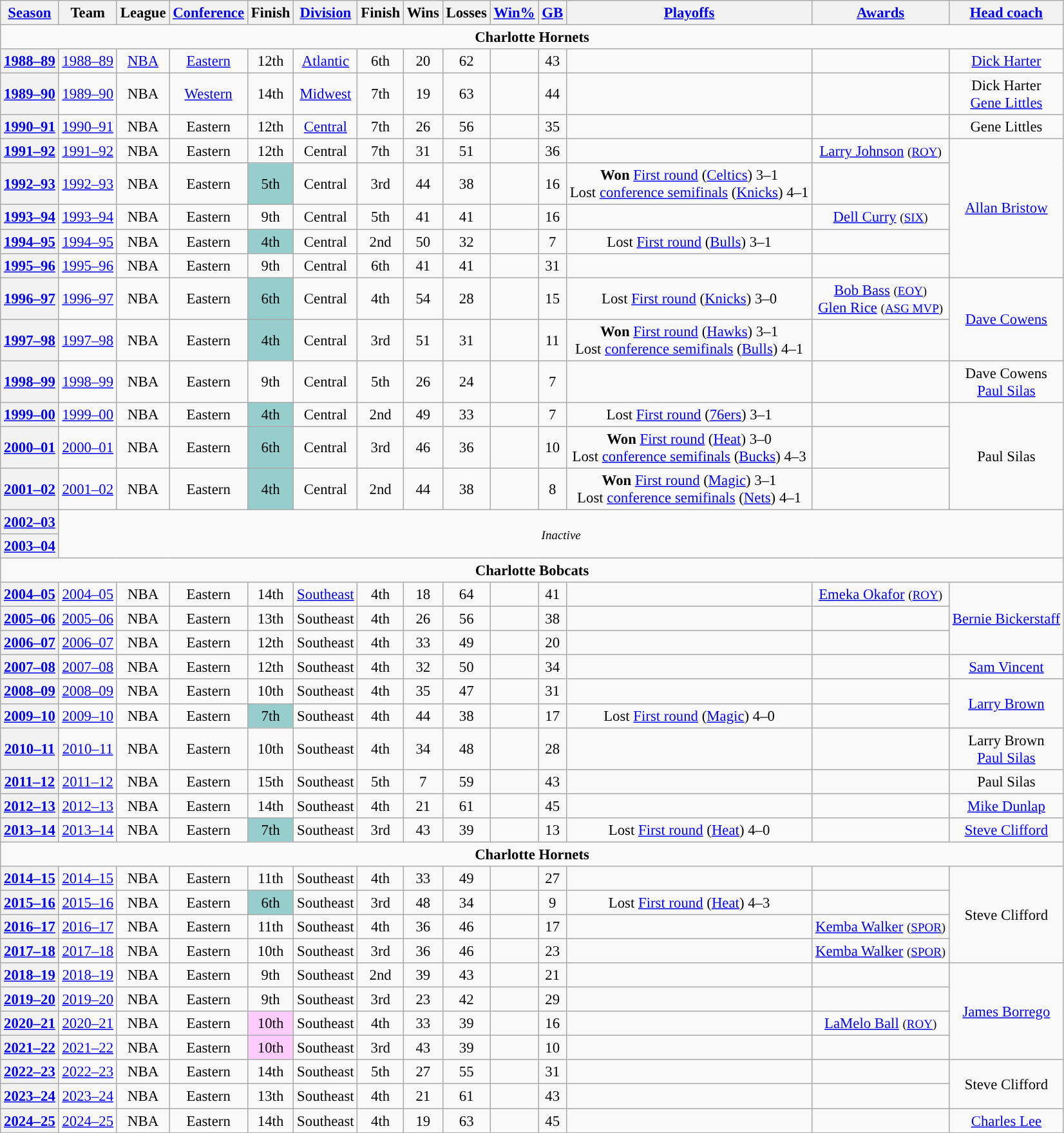<table class="wikitable sortable" style="text-align:center; font-size:95%">
<tr>
<th scope="col"><a href='#'>Season</a></th>
<th scope="col">Team</th>
<th scope="col">League</th>
<th scope="col"><a href='#'>Conference</a></th>
<th scope="col">Finish</th>
<th scope="col"><a href='#'>Division</a></th>
<th scope="col">Finish</th>
<th scope="col">Wins</th>
<th scope="col">Losses</th>
<th scope="col"><a href='#'>Win%</a></th>
<th scope="col"><a href='#'>GB</a></th>
<th scope="col"><a href='#'>Playoffs</a></th>
<th scope="col"><a href='#'>Awards</a></th>
<th scope="col"><a href='#'>Head coach</a></th>
</tr>
<tr>
<td align=center colspan="14"><strong>Charlotte Hornets</strong></td>
</tr>
<tr>
<th><a href='#'>1988–89</a></th>
<td><a href='#'>1988–89</a></td>
<td><a href='#'>NBA</a></td>
<td><a href='#'>Eastern</a></td>
<td>12th</td>
<td><a href='#'>Atlantic</a></td>
<td>6th</td>
<td>20</td>
<td>62</td>
<td></td>
<td>43</td>
<td></td>
<td></td>
<td><a href='#'>Dick Harter</a></td>
</tr>
<tr>
<th><a href='#'>1989–90</a></th>
<td><a href='#'>1989–90</a></td>
<td>NBA</td>
<td><a href='#'>Western</a></td>
<td>14th</td>
<td><a href='#'>Midwest</a></td>
<td>7th</td>
<td>19</td>
<td>63</td>
<td></td>
<td>44</td>
<td></td>
<td></td>
<td>Dick Harter<br><a href='#'>Gene Littles</a></td>
</tr>
<tr>
<th><a href='#'>1990–91</a></th>
<td><a href='#'>1990–91</a></td>
<td>NBA</td>
<td>Eastern</td>
<td>12th</td>
<td><a href='#'>Central</a></td>
<td>7th</td>
<td>26</td>
<td>56</td>
<td></td>
<td>35</td>
<td></td>
<td></td>
<td>Gene Littles</td>
</tr>
<tr>
<th><a href='#'>1991–92</a></th>
<td><a href='#'>1991–92</a></td>
<td>NBA</td>
<td>Eastern</td>
<td>12th</td>
<td>Central</td>
<td>7th</td>
<td>31</td>
<td>51</td>
<td></td>
<td>36</td>
<td></td>
<td><a href='#'>Larry Johnson</a> <small>(<a href='#'>ROY</a>)</small></td>
<td rowspan=5><a href='#'>Allan Bristow</a></td>
</tr>
<tr>
<th><a href='#'>1992–93</a></th>
<td><a href='#'>1992–93</a></td>
<td>NBA</td>
<td>Eastern</td>
<td bgcolor="#96CDCD">5th</td>
<td>Central</td>
<td>3rd</td>
<td>44</td>
<td>38</td>
<td></td>
<td>16</td>
<td><strong>Won</strong>  <a href='#'>First round</a> (<a href='#'>Celtics</a>) 3–1<br>Lost <a href='#'>conference semifinals</a> (<a href='#'>Knicks</a>) 4–1</td>
<td></td>
</tr>
<tr>
<th><a href='#'>1993–94</a></th>
<td><a href='#'>1993–94</a></td>
<td>NBA</td>
<td>Eastern</td>
<td>9th</td>
<td>Central</td>
<td>5th</td>
<td>41</td>
<td>41</td>
<td></td>
<td>16</td>
<td></td>
<td><a href='#'>Dell Curry</a> <small>(<a href='#'>SIX</a>)</small></td>
</tr>
<tr>
<th><a href='#'>1994–95</a></th>
<td><a href='#'>1994–95</a></td>
<td>NBA</td>
<td>Eastern</td>
<td bgcolor="#96CDCD">4th</td>
<td>Central</td>
<td>2nd</td>
<td>50</td>
<td>32</td>
<td></td>
<td>7</td>
<td>Lost <a href='#'>First round</a> (<a href='#'>Bulls</a>) 3–1</td>
<td></td>
</tr>
<tr>
<th><a href='#'>1995–96</a></th>
<td><a href='#'>1995–96</a></td>
<td>NBA</td>
<td>Eastern</td>
<td>9th</td>
<td>Central</td>
<td>6th</td>
<td>41</td>
<td>41</td>
<td></td>
<td>31</td>
<td></td>
<td></td>
</tr>
<tr>
<th><a href='#'>1996–97</a></th>
<td><a href='#'>1996–97</a></td>
<td>NBA</td>
<td>Eastern</td>
<td bgcolor="#96CDCD">6th</td>
<td>Central</td>
<td>4th</td>
<td>54</td>
<td>28</td>
<td></td>
<td>15</td>
<td>Lost <a href='#'>First round</a> (<a href='#'>Knicks</a>) 3–0</td>
<td><a href='#'>Bob Bass</a> <small>(<a href='#'>EOY</a>)</small><br><a href='#'>Glen Rice</a> <small>(<a href='#'>ASG MVP</a>)</small></td>
<td rowspan=2><a href='#'>Dave Cowens</a></td>
</tr>
<tr>
<th><a href='#'>1997–98</a></th>
<td><a href='#'>1997–98</a></td>
<td>NBA</td>
<td>Eastern</td>
<td bgcolor="#96CDCD">4th</td>
<td>Central</td>
<td>3rd</td>
<td>51</td>
<td>31</td>
<td></td>
<td>11</td>
<td><strong>Won</strong> <a href='#'>First round</a> (<a href='#'>Hawks</a>) 3–1<br> Lost <a href='#'>conference semifinals</a> (<a href='#'>Bulls</a>) 4–1</td>
<td></td>
</tr>
<tr>
<th><a href='#'>1998–99</a></th>
<td><a href='#'>1998–99</a></td>
<td>NBA</td>
<td>Eastern</td>
<td>9th</td>
<td>Central</td>
<td>5th</td>
<td>26</td>
<td>24</td>
<td></td>
<td>7</td>
<td></td>
<td></td>
<td>Dave Cowens<br><a href='#'>Paul Silas</a></td>
</tr>
<tr>
<th><a href='#'>1999–00</a></th>
<td><a href='#'>1999–00</a></td>
<td>NBA</td>
<td>Eastern</td>
<td bgcolor="#96CDCD">4th</td>
<td>Central</td>
<td>2nd</td>
<td>49</td>
<td>33</td>
<td></td>
<td>7</td>
<td>Lost <a href='#'>First round</a> (<a href='#'>76ers</a>) 3–1</td>
<td></td>
<td rowspan=3>Paul Silas</td>
</tr>
<tr>
<th><a href='#'>2000–01</a></th>
<td><a href='#'>2000–01</a></td>
<td>NBA</td>
<td>Eastern</td>
<td bgcolor="#96CDCD">6th</td>
<td>Central</td>
<td>3rd</td>
<td>46</td>
<td>36</td>
<td></td>
<td>10</td>
<td><strong>Won</strong> <a href='#'>First round</a> (<a href='#'>Heat</a>) 3–0<br> Lost <a href='#'>conference semifinals</a> (<a href='#'>Bucks</a>) 4–3</td>
<td></td>
</tr>
<tr>
<th><a href='#'>2001–02</a></th>
<td><a href='#'>2001–02</a></td>
<td>NBA</td>
<td>Eastern</td>
<td bgcolor="#96CDCD">4th</td>
<td>Central</td>
<td>2nd</td>
<td>44</td>
<td>38</td>
<td></td>
<td>8</td>
<td><strong>Won</strong> <a href='#'>First round</a> (<a href='#'>Magic</a>) 3–1<br> Lost <a href='#'>conference semifinals</a> (<a href='#'>Nets</a>) 4–1</td>
<td></td>
</tr>
<tr>
<th><a href='#'>2002–03</a></th>
<td rowspan="2" colspan="14" style="text-align: center;" valign="middle"><small><em>Inactive</em></small></td>
</tr>
<tr>
<th><a href='#'>2003–04</a></th>
</tr>
<tr>
<td align=center colspan="14"><strong> Charlotte Bobcats</strong></td>
</tr>
<tr>
<th><a href='#'>2004–05</a></th>
<td><a href='#'>2004–05</a></td>
<td>NBA</td>
<td>Eastern</td>
<td>14th</td>
<td><a href='#'>Southeast</a></td>
<td>4th</td>
<td>18</td>
<td>64</td>
<td></td>
<td>41</td>
<td></td>
<td><a href='#'>Emeka Okafor</a> <small>(<a href='#'>ROY</a>)</small></td>
<td rowspan=3><a href='#'>Bernie Bickerstaff</a></td>
</tr>
<tr>
<th><a href='#'>2005–06</a></th>
<td><a href='#'>2005–06</a></td>
<td>NBA</td>
<td>Eastern</td>
<td>13th</td>
<td>Southeast</td>
<td>4th</td>
<td>26</td>
<td>56</td>
<td></td>
<td>38</td>
<td></td>
<td></td>
</tr>
<tr>
<th><a href='#'>2006–07</a></th>
<td><a href='#'>2006–07</a></td>
<td>NBA</td>
<td>Eastern</td>
<td>12th</td>
<td>Southeast</td>
<td>4th</td>
<td>33</td>
<td>49</td>
<td></td>
<td>20</td>
<td></td>
<td></td>
</tr>
<tr>
<th><a href='#'>2007–08</a></th>
<td><a href='#'>2007–08</a></td>
<td>NBA</td>
<td>Eastern</td>
<td>12th</td>
<td>Southeast</td>
<td>4th</td>
<td>32</td>
<td>50</td>
<td></td>
<td>34</td>
<td></td>
<td></td>
<td><a href='#'>Sam Vincent</a></td>
</tr>
<tr>
<th><a href='#'>2008–09</a></th>
<td><a href='#'>2008–09</a></td>
<td>NBA</td>
<td>Eastern</td>
<td>10th</td>
<td>Southeast</td>
<td>4th</td>
<td>35</td>
<td>47</td>
<td></td>
<td>31</td>
<td></td>
<td></td>
<td rowspan=2><a href='#'>Larry Brown</a></td>
</tr>
<tr>
<th><a href='#'>2009–10</a></th>
<td><a href='#'>2009–10</a></td>
<td>NBA</td>
<td>Eastern</td>
<td bgcolor="#96CDCD">7th</td>
<td>Southeast</td>
<td>4th</td>
<td>44</td>
<td>38</td>
<td></td>
<td>17</td>
<td>Lost <a href='#'>First round</a> (<a href='#'>Magic</a>) 4–0</td>
<td></td>
</tr>
<tr>
<th><a href='#'>2010–11</a></th>
<td><a href='#'>2010–11</a></td>
<td>NBA</td>
<td>Eastern</td>
<td>10th</td>
<td>Southeast</td>
<td>4th</td>
<td>34</td>
<td>48</td>
<td></td>
<td>28</td>
<td></td>
<td></td>
<td>Larry Brown<br><a href='#'>Paul Silas</a></td>
</tr>
<tr>
<th><a href='#'>2011–12</a></th>
<td><a href='#'>2011–12</a></td>
<td>NBA</td>
<td>Eastern</td>
<td>15th</td>
<td>Southeast</td>
<td>5th</td>
<td>7</td>
<td>59</td>
<td></td>
<td>43</td>
<td></td>
<td></td>
<td>Paul Silas</td>
</tr>
<tr>
<th><a href='#'>2012–13</a></th>
<td><a href='#'>2012–13</a></td>
<td>NBA</td>
<td>Eastern</td>
<td>14th</td>
<td>Southeast</td>
<td>4th</td>
<td>21</td>
<td>61</td>
<td></td>
<td>45</td>
<td></td>
<td></td>
<td><a href='#'>Mike Dunlap</a></td>
</tr>
<tr>
<th><a href='#'>2013–14</a></th>
<td><a href='#'>2013–14</a></td>
<td>NBA</td>
<td>Eastern</td>
<td bgcolor="#96CDCD">7th</td>
<td>Southeast</td>
<td>3rd</td>
<td>43</td>
<td>39</td>
<td></td>
<td>13</td>
<td>Lost <a href='#'>First round</a> (<a href='#'>Heat</a>) 4–0</td>
<td></td>
<td><a href='#'>Steve Clifford</a></td>
</tr>
<tr>
<td align=center colspan="14"><strong>Charlotte Hornets</strong></td>
</tr>
<tr>
<th><a href='#'>2014–15</a></th>
<td><a href='#'>2014–15</a></td>
<td>NBA</td>
<td>Eastern</td>
<td>11th</td>
<td>Southeast</td>
<td>4th</td>
<td>33</td>
<td>49</td>
<td></td>
<td>27</td>
<td></td>
<td></td>
<td rowspan=4>Steve Clifford</td>
</tr>
<tr>
<th><a href='#'>2015–16</a></th>
<td><a href='#'>2015–16</a></td>
<td>NBA</td>
<td>Eastern</td>
<td bgcolor="#96CDCD">6th</td>
<td>Southeast</td>
<td>3rd</td>
<td>48</td>
<td>34</td>
<td></td>
<td>9</td>
<td>Lost <a href='#'>First round</a> (<a href='#'>Heat</a>) 4–3</td>
<td></td>
</tr>
<tr>
<th><a href='#'>2016–17</a></th>
<td><a href='#'>2016–17</a></td>
<td>NBA</td>
<td>Eastern</td>
<td>11th</td>
<td>Southeast</td>
<td>4th</td>
<td>36</td>
<td>46</td>
<td></td>
<td>17</td>
<td></td>
<td><a href='#'>Kemba Walker</a> <small>(<a href='#'>SPOR</a>)</small></td>
</tr>
<tr>
<th><a href='#'>2017–18</a></th>
<td><a href='#'>2017–18</a></td>
<td>NBA</td>
<td>Eastern</td>
<td>10th</td>
<td>Southeast</td>
<td>3rd</td>
<td>36</td>
<td>46</td>
<td></td>
<td>23</td>
<td></td>
<td><a href='#'>Kemba Walker</a> <small>(<a href='#'>SPOR</a>)</small></td>
</tr>
<tr>
<th><a href='#'>2018–19</a></th>
<td><a href='#'>2018–19</a></td>
<td>NBA</td>
<td>Eastern</td>
<td>9th</td>
<td>Southeast</td>
<td>2nd</td>
<td>39</td>
<td>43</td>
<td></td>
<td>21</td>
<td></td>
<td></td>
<td rowspan=4><a href='#'>James Borrego</a></td>
</tr>
<tr>
<th><a href='#'>2019–20</a></th>
<td><a href='#'>2019–20</a></td>
<td>NBA</td>
<td>Eastern</td>
<td>9th</td>
<td>Southeast</td>
<td>3rd</td>
<td>23</td>
<td>42</td>
<td></td>
<td>29</td>
<td></td>
<td></td>
</tr>
<tr>
<th><a href='#'>2020–21</a></th>
<td><a href='#'>2020–21</a></td>
<td>NBA</td>
<td>Eastern</td>
<td bgcolor="#FFCCFF">10th</td>
<td>Southeast</td>
<td>4th</td>
<td>33</td>
<td>39</td>
<td></td>
<td>16</td>
<td></td>
<td><a href='#'>LaMelo Ball</a> <small>(<a href='#'>ROY</a>)</small></td>
</tr>
<tr>
<th><a href='#'>2021–22</a></th>
<td><a href='#'>2021–22</a></td>
<td>NBA</td>
<td>Eastern</td>
<td bgcolor="#FFCCFF">10th</td>
<td>Southeast</td>
<td>3rd</td>
<td>43</td>
<td>39</td>
<td></td>
<td>10</td>
<td></td>
<td></td>
</tr>
<tr>
<th><a href='#'>2022–23</a></th>
<td><a href='#'>2022–23</a></td>
<td>NBA</td>
<td>Eastern</td>
<td>14th</td>
<td>Southeast</td>
<td>5th</td>
<td>27</td>
<td>55</td>
<td></td>
<td>31</td>
<td></td>
<td></td>
<td rowspan=2>Steve Clifford</td>
</tr>
<tr>
<th><a href='#'>2023–24</a></th>
<td><a href='#'>2023–24</a></td>
<td>NBA</td>
<td>Eastern</td>
<td>13th</td>
<td>Southeast</td>
<td>4th</td>
<td>21</td>
<td>61</td>
<td></td>
<td>43</td>
<td></td>
<td></td>
</tr>
<tr>
<th><a href='#'>2024–25</a></th>
<td><a href='#'>2024–25</a></td>
<td>NBA</td>
<td>Eastern</td>
<td>14th</td>
<td>Southeast</td>
<td>4th</td>
<td>19</td>
<td>63</td>
<td></td>
<td>45</td>
<td></td>
<td></td>
<td><a href='#'>Charles Lee</a></td>
</tr>
</table>
